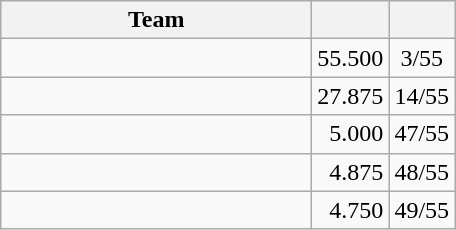<table class="wikitable">
<tr>
<th width=200>Team</th>
<th></th>
<th></th>
</tr>
<tr>
<td></td>
<td align=right>55.500</td>
<td align=center>3/55</td>
</tr>
<tr>
<td></td>
<td align=right>27.875</td>
<td align=center>14/55</td>
</tr>
<tr>
<td></td>
<td align=right>5.000</td>
<td align=center>47/55</td>
</tr>
<tr>
<td></td>
<td align=right>4.875</td>
<td align=center>48/55</td>
</tr>
<tr>
<td></td>
<td align=right>4.750</td>
<td align=center>49/55</td>
</tr>
</table>
